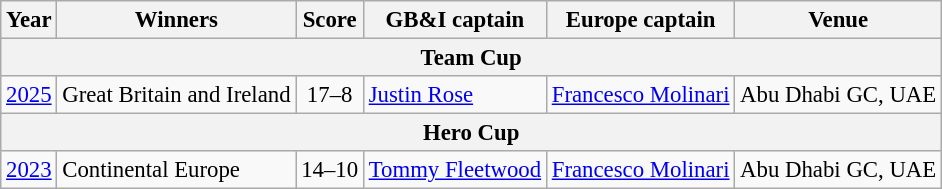<table class="wikitable" style="font-size:95%">
<tr>
<th>Year</th>
<th>Winners</th>
<th>Score</th>
<th>GB&I captain</th>
<th>Europe captain</th>
<th>Venue</th>
</tr>
<tr>
<th colspan=6>Team Cup</th>
</tr>
<tr>
<td align=center><a href='#'>2025</a></td>
<td> Great Britain and Ireland</td>
<td align=center>17–8</td>
<td><a href='#'>Justin Rose</a></td>
<td><a href='#'>Francesco Molinari</a></td>
<td>Abu Dhabi GC, UAE</td>
</tr>
<tr>
<th colspan=6>Hero Cup</th>
</tr>
<tr>
<td align=center><a href='#'>2023</a></td>
<td> Continental Europe</td>
<td align=center>14–10</td>
<td><a href='#'>Tommy Fleetwood</a></td>
<td><a href='#'>Francesco Molinari</a></td>
<td>Abu Dhabi GC, UAE</td>
</tr>
</table>
